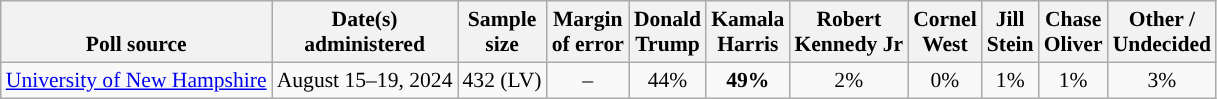<table class="wikitable sortable mw-datatable" style="font-size:90%;text-align:center;line-height:17px">
<tr style="vertical-align:bottom">
<th>Poll source</th>
<th>Date(s)<br>administered</th>
<th>Sample<br>size</th>
<th>Margin<br>of error</th>
<th class="unsortable">Donald<br>Trump<br></th>
<th class="unsortable">Kamala<br>Harris<br></th>
<th class="unsortable">Robert<br>Kennedy Jr<br></th>
<th class="unsortable">Cornel<br>West<br></th>
<th class="unsortable">Jill<br>Stein<br></th>
<th class="unsortable">Chase<br>Oliver<br></th>
<th class="unsortable">Other /<br>Undecided</th>
</tr>
<tr>
<td style="text-align:left;"><a href='#'>University of New Hampshire</a></td>
<td data-sort-value="2024-08-19">August 15–19, 2024</td>
<td>432 (LV)</td>
<td>–</td>
<td>44%</td>
<td style="color:black;background-color:"><strong>49%</strong></td>
<td>2%</td>
<td>0%</td>
<td>1%</td>
<td>1%</td>
<td>3%</td>
</tr>
</table>
